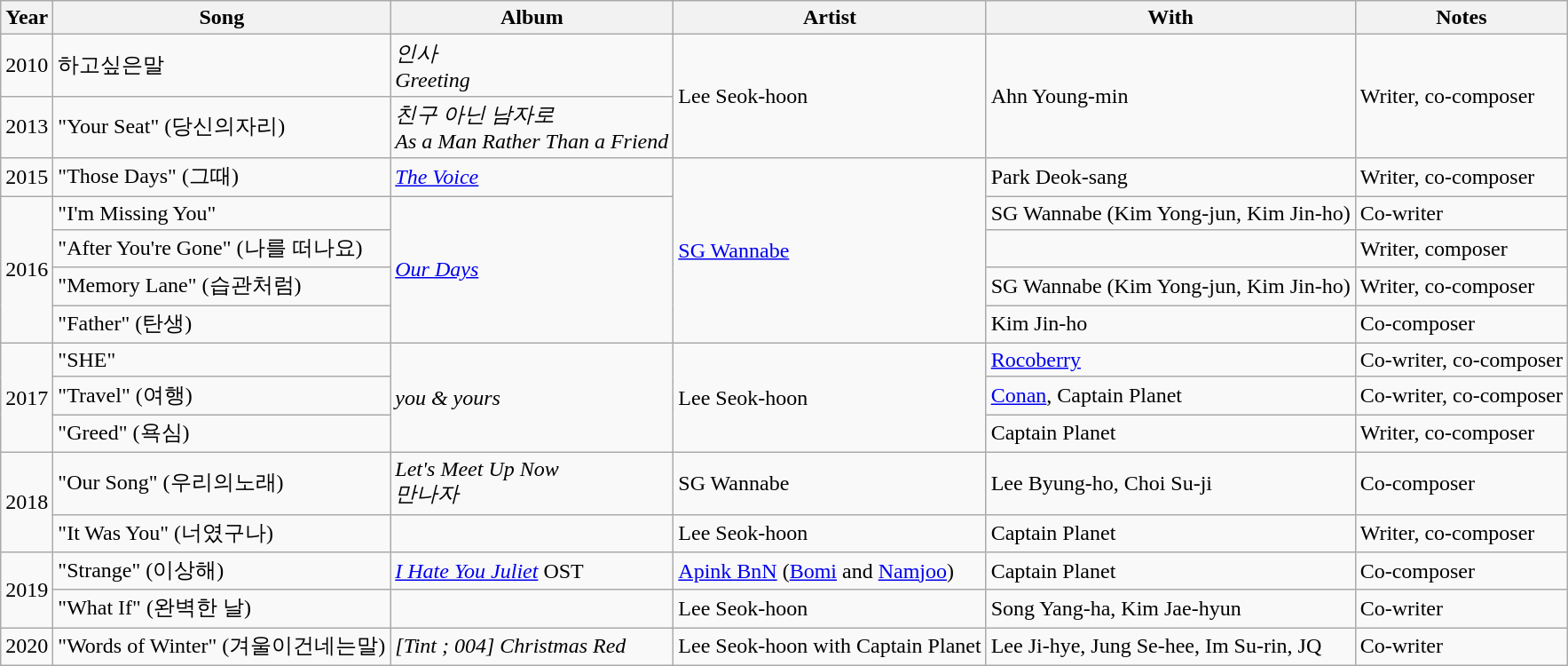<table class="wikitable">
<tr>
<th>Year</th>
<th>Song</th>
<th>Album</th>
<th>Artist</th>
<th>With</th>
<th>Notes</th>
</tr>
<tr>
<td>2010</td>
<td>하고싶은말</td>
<td><em>인사</em><br><em>Greeting</em></td>
<td rowspan="2">Lee Seok-hoon</td>
<td rowspan="2">Ahn Young-min</td>
<td rowspan="2">Writer, co-composer</td>
</tr>
<tr>
<td>2013</td>
<td>"Your Seat" (당신의자리)</td>
<td><em>친구 아닌 남자로</em><br><em>As a Man Rather Than a Friend</em></td>
</tr>
<tr>
<td>2015</td>
<td>"Those Days" (그때)</td>
<td><em><a href='#'>The Voice</a></em></td>
<td rowspan="5"><a href='#'>SG Wannabe</a></td>
<td>Park Deok-sang</td>
<td>Writer, co-composer</td>
</tr>
<tr>
<td rowspan="4">2016</td>
<td>"I'm Missing You"</td>
<td rowspan="4"><em><a href='#'>Our Days</a></em></td>
<td>SG Wannabe (Kim Yong-jun, Kim Jin-ho)</td>
<td>Co-writer</td>
</tr>
<tr>
<td>"After You're Gone" (나를 떠나요)</td>
<td></td>
<td>Writer, composer</td>
</tr>
<tr>
<td>"Memory Lane" (습관처럼)</td>
<td>SG Wannabe (Kim Yong-jun, Kim Jin-ho)</td>
<td>Writer, co-composer</td>
</tr>
<tr>
<td>"Father" (탄생)</td>
<td>Kim Jin-ho</td>
<td>Co-composer</td>
</tr>
<tr>
<td rowspan="3">2017</td>
<td>"SHE"</td>
<td rowspan="3"><em>you & yours</em></td>
<td rowspan="3">Lee Seok-hoon</td>
<td><a href='#'>Rocoberry</a></td>
<td>Co-writer, co-composer</td>
</tr>
<tr>
<td>"Travel" (여행)</td>
<td><a href='#'>Conan</a>, Captain Planet</td>
<td>Co-writer, co-composer</td>
</tr>
<tr>
<td>"Greed" (욕심)</td>
<td>Captain Planet</td>
<td>Writer, co-composer</td>
</tr>
<tr>
<td rowspan="2">2018</td>
<td>"Our Song" (우리의노래)</td>
<td><em>Let's Meet Up Now</em><br><em>만나자</em></td>
<td>SG Wannabe</td>
<td>Lee Byung-ho, Choi Su-ji</td>
<td>Co-composer</td>
</tr>
<tr>
<td>"It Was You" (너였구나)</td>
<td></td>
<td>Lee Seok-hoon</td>
<td>Captain Planet</td>
<td>Writer, co-composer</td>
</tr>
<tr>
<td rowspan="2">2019</td>
<td>"Strange" (이상해)</td>
<td><em><a href='#'>I Hate You Juliet</a></em> OST</td>
<td><a href='#'>Apink BnN</a> (<a href='#'>Bomi</a> and <a href='#'>Namjoo</a>)</td>
<td>Captain Planet</td>
<td>Co-composer</td>
</tr>
<tr>
<td>"What If" (완벽한 날)</td>
<td></td>
<td>Lee Seok-hoon</td>
<td>Song Yang-ha, Kim Jae-hyun</td>
<td>Co-writer</td>
</tr>
<tr>
<td>2020</td>
<td>"Words of Winter" (겨울이건네는말)</td>
<td><em>[Tint ; 004] Christmas Red</em></td>
<td>Lee Seok-hoon with Captain Planet</td>
<td>Lee Ji-hye, Jung Se-hee, Im Su-rin, JQ</td>
<td>Co-writer</td>
</tr>
</table>
